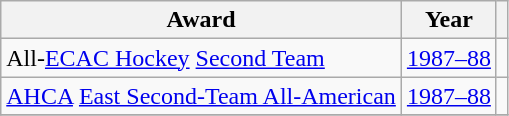<table class="wikitable">
<tr>
<th>Award</th>
<th>Year</th>
<th></th>
</tr>
<tr>
<td>All-<a href='#'>ECAC Hockey</a> <a href='#'>Second Team</a></td>
<td><a href='#'>1987–88</a></td>
<td></td>
</tr>
<tr>
<td><a href='#'>AHCA</a> <a href='#'>East Second-Team All-American</a></td>
<td><a href='#'>1987–88</a></td>
<td></td>
</tr>
<tr>
</tr>
</table>
